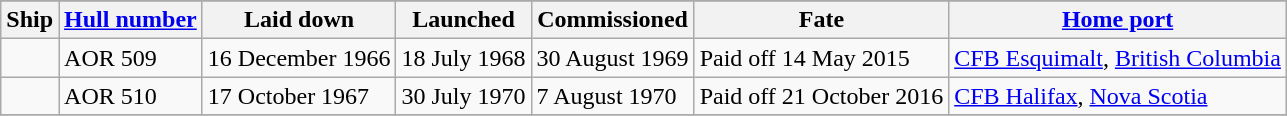<table class="wikitable">
<tr>
</tr>
<tr>
<th scope="col">Ship</th>
<th scope="col"><a href='#'>Hull number</a></th>
<th scope="col">Laid down</th>
<th scope="col">Launched</th>
<th scope="col">Commissioned</th>
<th scope="col">Fate</th>
<th scope="col"><a href='#'>Home port</a></th>
</tr>
<tr>
<td scope="row"></td>
<td>AOR 509</td>
<td>16 December 1966</td>
<td>18 July 1968</td>
<td>30 August 1969</td>
<td>Paid off 14 May 2015</td>
<td><a href='#'>CFB Esquimalt</a>, <a href='#'>British Columbia</a></td>
</tr>
<tr>
<td scope="row"></td>
<td>AOR 510</td>
<td>17 October 1967</td>
<td>30 July 1970</td>
<td>7 August 1970</td>
<td>Paid off 21 October 2016</td>
<td><a href='#'>CFB Halifax</a>, <a href='#'>Nova Scotia</a></td>
</tr>
<tr>
</tr>
</table>
